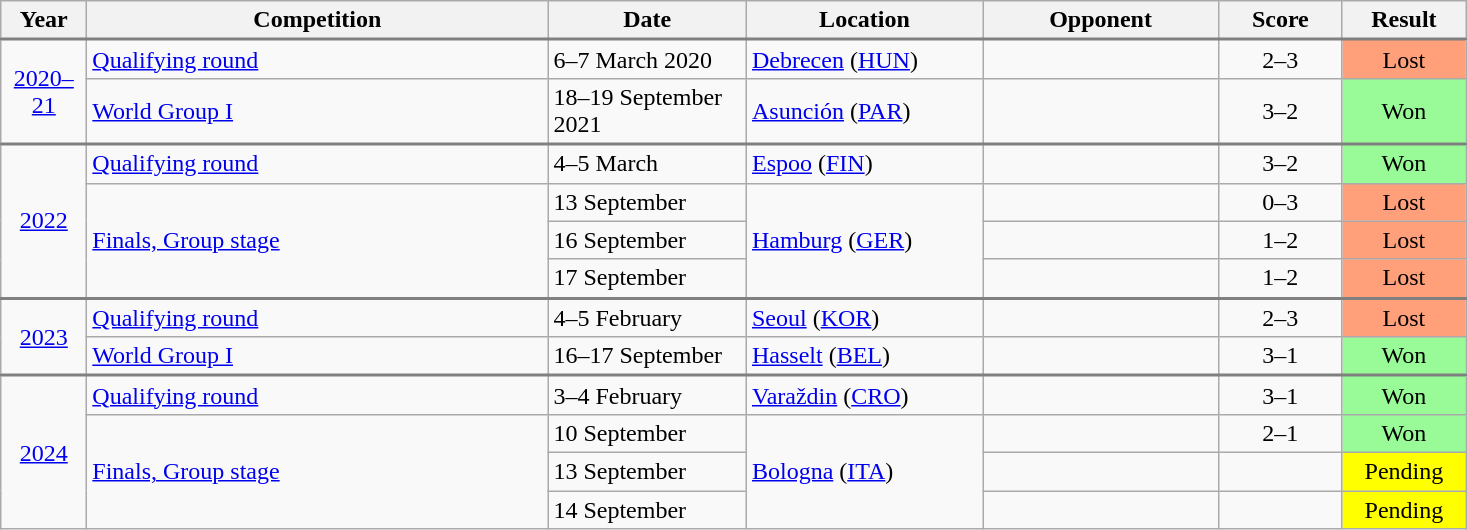<table class="wikitable sortable">
<tr>
<th width="50">Year</th>
<th width="300">Competition</th>
<th width="125">Date</th>
<th width="150">Location</th>
<th width="150">Opponent</th>
<th width="75">Score</th>
<th width="75">Result</th>
</tr>
<tr style="border-top:2px solid gray;">
<td align="center" rowspan=2><a href='#'>2020–21</a></td>
<td><a href='#'>Qualifying round</a></td>
<td>6–7 March 2020</td>
<td><a href='#'>Debrecen</a> (<a href='#'>HUN</a>)</td>
<td></td>
<td align="center">2–3</td>
<td align="center" bgcolor="ffa07a">Lost</td>
</tr>
<tr>
<td><a href='#'>World Group I</a></td>
<td>18–19 September 2021</td>
<td><a href='#'>Asunción</a> (<a href='#'>PAR</a>)</td>
<td></td>
<td align="center">3–2</td>
<td align="center" bgcolor="#98fb98">Won</td>
</tr>
<tr style="border-top:2px solid gray;">
<td align="center" rowspan=4><a href='#'>2022</a></td>
<td><a href='#'>Qualifying round</a></td>
<td>4–5 March</td>
<td><a href='#'>Espoo</a> (<a href='#'>FIN</a>)</td>
<td></td>
<td align="center">3–2</td>
<td align="center" bgcolor="#98fb98">Won</td>
</tr>
<tr>
<td rowspan="3"><a href='#'>Finals, Group stage</a></td>
<td>13 September</td>
<td rowspan="3"><a href='#'>Hamburg</a> (<a href='#'>GER</a>)</td>
<td></td>
<td align="center">0–3</td>
<td align="center" bgcolor="ffa07a">Lost</td>
</tr>
<tr>
<td>16 September</td>
<td></td>
<td align="center">1–2</td>
<td align="center" bgcolor="ffa07a">Lost</td>
</tr>
<tr>
<td>17 September</td>
<td></td>
<td align="center">1–2</td>
<td style="text-align:center" bgcolor="FFA07A">Lost</td>
</tr>
<tr style="border-top:2px solid gray;">
<td align="center" rowspan=2><a href='#'>2023</a></td>
<td><a href='#'>Qualifying round</a></td>
<td>4–5 February</td>
<td><a href='#'>Seoul</a> (<a href='#'>KOR</a>)</td>
<td></td>
<td align="center">2–3</td>
<td align="center" bgcolor="ffa07a">Lost</td>
</tr>
<tr>
<td><a href='#'>World Group I</a></td>
<td>16–17 September</td>
<td><a href='#'>Hasselt</a> (<a href='#'>BEL</a>)</td>
<td></td>
<td align="center">3–1</td>
<td align="center" bgcolor="#98fb98">Won</td>
</tr>
<tr style="border-top:2px solid gray;">
<td align="center" rowspan=4><a href='#'>2024</a></td>
<td><a href='#'>Qualifying round</a></td>
<td>3–4 February</td>
<td><a href='#'>Varaždin</a> (<a href='#'>CRO</a>)</td>
<td></td>
<td align="center">3–1</td>
<td align="center" bgcolor="#98fb98">Won</td>
</tr>
<tr>
<td rowspan="3"><a href='#'>Finals, Group stage</a></td>
<td>10 September</td>
<td rowspan="3"><a href='#'>Bologna</a> (<a href='#'>ITA</a>)</td>
<td></td>
<td align="center">2–1</td>
<td align="center" bgcolor="#98fb98">Won</td>
</tr>
<tr>
<td>13 September</td>
<td></td>
<td align="center"></td>
<td align="center" bgcolor="yellow">Pending</td>
</tr>
<tr>
<td>14 September</td>
<td></td>
<td align="center"></td>
<td align="center" bgcolor="yellow">Pending</td>
</tr>
</table>
